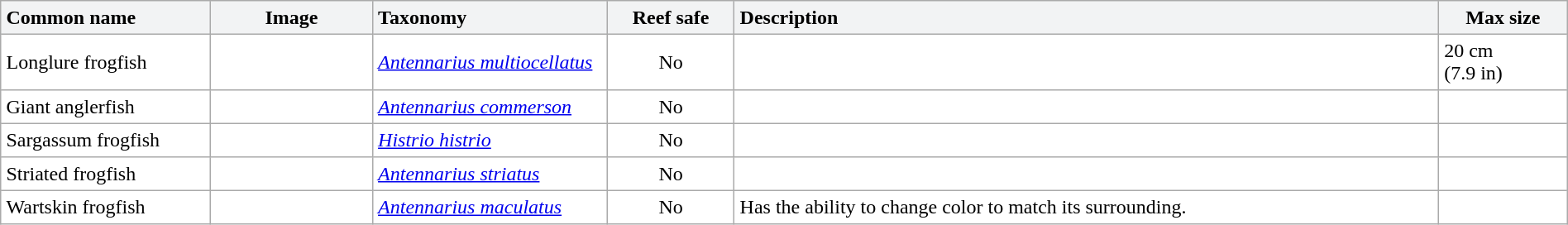<table class="sortable collapsible" cellpadding="4" width="100%" border="1" style="border:1px solid #aaa; border-collapse:collapse">
<tr>
<th align="left" style="background:#F2F3F4" width="170px">Common name</th>
<th style="background:#F2F3F4" width="130px" class="unsortable">Image</th>
<th align="left" style="background:#F2F3F4" width="190px">Taxonomy</th>
<th style="background:#F2F3F4" width="100px">Reef safe</th>
<th align="left" style="background:#F2F3F4" width="610px" class="unsortable">Description</th>
<th style="background:#F2F3F4" width="100px">Max size</th>
</tr>
<tr>
<td>Longlure frogfish</td>
<td></td>
<td><em><a href='#'>Antennarius multiocellatus</a></em></td>
<td align="center">No</td>
<td></td>
<td>20 cm<br>(7.9 in)</td>
</tr>
<tr>
<td>Giant anglerfish</td>
<td></td>
<td><em><a href='#'>Antennarius commerson</a></em></td>
<td align="center">No</td>
<td></td>
<td align="center"></td>
</tr>
<tr>
<td>Sargassum frogfish</td>
<td></td>
<td><em><a href='#'>Histrio histrio</a></em></td>
<td align="center">No</td>
<td></td>
<td align="center"></td>
</tr>
<tr>
<td>Striated frogfish</td>
<td></td>
<td><em><a href='#'>Antennarius striatus</a></em></td>
<td align="center">No</td>
<td></td>
<td align="center"></td>
</tr>
<tr>
<td>Wartskin frogfish</td>
<td></td>
<td><em><a href='#'>Antennarius maculatus</a></em></td>
<td align="center">No</td>
<td>Has the ability to change color to match its surrounding.</td>
<td align="center"></td>
</tr>
</table>
